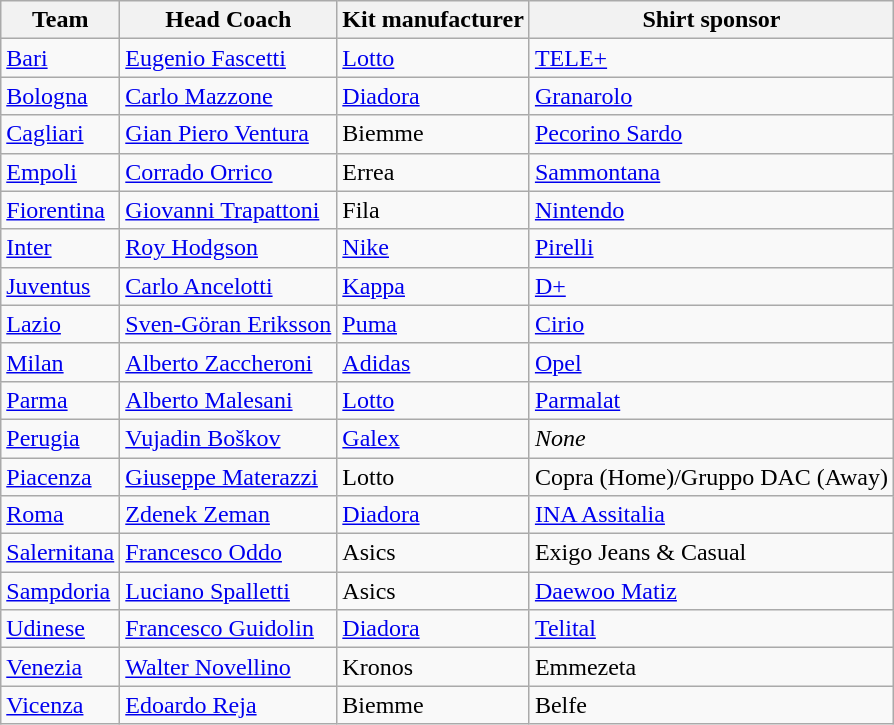<table class="wikitable sortable">
<tr>
<th>Team</th>
<th>Head Coach</th>
<th>Kit manufacturer</th>
<th>Shirt sponsor</th>
</tr>
<tr>
<td><a href='#'>Bari</a></td>
<td> <a href='#'>Eugenio Fascetti</a></td>
<td><a href='#'>Lotto</a></td>
<td><a href='#'>TELE+</a></td>
</tr>
<tr>
<td><a href='#'>Bologna</a></td>
<td> <a href='#'>Carlo Mazzone</a></td>
<td><a href='#'>Diadora</a></td>
<td><a href='#'>Granarolo</a></td>
</tr>
<tr>
<td><a href='#'>Cagliari</a></td>
<td> <a href='#'>Gian Piero Ventura</a></td>
<td>Biemme</td>
<td><a href='#'>Pecorino Sardo</a></td>
</tr>
<tr>
<td><a href='#'>Empoli</a></td>
<td> <a href='#'>Corrado Orrico</a></td>
<td>Errea</td>
<td><a href='#'>Sammontana</a></td>
</tr>
<tr>
<td><a href='#'>Fiorentina</a></td>
<td> <a href='#'>Giovanni Trapattoni</a></td>
<td>Fila</td>
<td><a href='#'>Nintendo</a></td>
</tr>
<tr>
<td><a href='#'>Inter</a></td>
<td> <a href='#'>Roy Hodgson</a></td>
<td><a href='#'>Nike</a></td>
<td><a href='#'>Pirelli</a></td>
</tr>
<tr>
<td><a href='#'>Juventus</a></td>
<td> <a href='#'>Carlo Ancelotti</a></td>
<td><a href='#'>Kappa</a></td>
<td><a href='#'>D+</a></td>
</tr>
<tr>
<td><a href='#'>Lazio</a></td>
<td> <a href='#'>Sven-Göran Eriksson</a></td>
<td><a href='#'>Puma</a></td>
<td><a href='#'>Cirio</a></td>
</tr>
<tr>
<td><a href='#'>Milan</a></td>
<td> <a href='#'>Alberto Zaccheroni</a></td>
<td><a href='#'>Adidas</a></td>
<td><a href='#'>Opel</a></td>
</tr>
<tr>
<td><a href='#'>Parma</a></td>
<td> <a href='#'>Alberto Malesani</a></td>
<td><a href='#'>Lotto</a></td>
<td><a href='#'>Parmalat</a></td>
</tr>
<tr>
<td><a href='#'>Perugia</a></td>
<td> <a href='#'>Vujadin Boškov</a></td>
<td><a href='#'>Galex</a></td>
<td><em>None</em></td>
</tr>
<tr>
<td><a href='#'>Piacenza</a></td>
<td> <a href='#'>Giuseppe Materazzi</a></td>
<td>Lotto</td>
<td>Copra (Home)/Gruppo DAC (Away)</td>
</tr>
<tr>
<td><a href='#'>Roma</a></td>
<td> <a href='#'>Zdenek Zeman</a></td>
<td><a href='#'>Diadora</a></td>
<td><a href='#'>INA Assitalia</a></td>
</tr>
<tr>
<td><a href='#'>Salernitana</a></td>
<td> <a href='#'>Francesco Oddo</a></td>
<td>Asics</td>
<td>Exigo Jeans & Casual</td>
</tr>
<tr>
<td><a href='#'>Sampdoria</a></td>
<td> <a href='#'>Luciano Spalletti</a></td>
<td>Asics</td>
<td><a href='#'>Daewoo Matiz</a></td>
</tr>
<tr>
<td><a href='#'>Udinese</a></td>
<td> <a href='#'>Francesco Guidolin</a></td>
<td><a href='#'>Diadora</a></td>
<td><a href='#'>Telital</a></td>
</tr>
<tr>
<td><a href='#'>Venezia</a></td>
<td> <a href='#'>Walter Novellino</a></td>
<td>Kronos</td>
<td>Emmezeta</td>
</tr>
<tr>
<td><a href='#'>Vicenza</a></td>
<td> <a href='#'>Edoardo Reja</a></td>
<td>Biemme</td>
<td>Belfe</td>
</tr>
</table>
